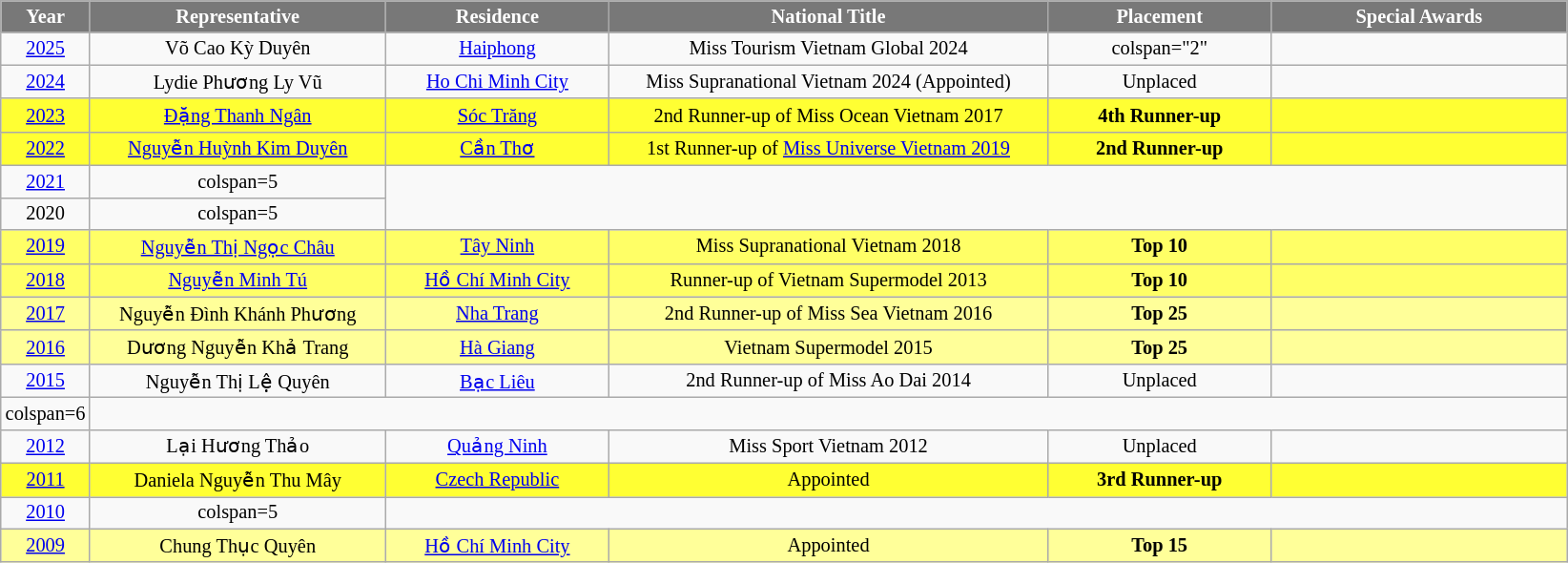<table class="wikitable sortable" style="font-size: 85%; text-align:center">
<tr>
<th width="30" style="background-color:#787878;color:#FFFFFF;">Year</th>
<th width="200" style="background-color:#787878;color:#FFFFFF;">Representative</th>
<th width="150" style="background-color:#787878;color:#FFFFFF;">Residence</th>
<th width="300" style="background-color:#787878;color:#FFFFFF;">National Title</th>
<th width="150" style="background-color:#787878;color:#FFFFFF;">Placement</th>
<th width="200" style="background-color:#787878;color:#FFFFFF;">Special Awards</th>
</tr>
<tr>
<td><a href='#'>2025</a></td>
<td>Võ Cao Kỳ Duyên</td>
<td><a href='#'>Haiphong</a></td>
<td>Miss Tourism Vietnam Global 2024</td>
<td>colspan="2" </td>
</tr>
<tr>
<td><a href='#'>2024</a></td>
<td>Lydie Phương Ly Vũ</td>
<td><a href='#'>Ho Chi Minh City</a></td>
<td>Miss Supranational Vietnam 2024 (Appointed)</td>
<td>Unplaced</td>
<td style="background:;"></td>
</tr>
<tr style="background-color:#FFFF33; : bold">
<td><a href='#'>2023</a></td>
<td><a href='#'>Đặng Thanh Ngân</a></td>
<td><a href='#'>Sóc Trăng</a></td>
<td>2nd Runner-up of Miss Ocean Vietnam 2017</td>
<td><strong>4th Runner-up</strong></td>
<td style="background:;"></td>
</tr>
<tr style="background-color:#FFFF33; : bold">
<td><a href='#'>2022</a></td>
<td><a href='#'>Nguyễn Huỳnh Kim Duyên</a></td>
<td><a href='#'>Cần Thơ</a></td>
<td>1st Runner-up of <a href='#'>Miss Universe Vietnam 2019</a></td>
<td><strong>2nd Runner-up</strong></td>
<td style="background:;"></td>
</tr>
<tr>
<td><a href='#'>2021</a></td>
<td>colspan=5 </td>
</tr>
<tr>
<td>2020</td>
<td>colspan=5 </td>
</tr>
<tr style="background-color:#FFFF66; : bold">
<td><a href='#'>2019</a></td>
<td><a href='#'>Nguyễn Thị Ngọc Châu</a></td>
<td><a href='#'>Tây Ninh</a></td>
<td>Miss Supranational Vietnam 2018</td>
<td><strong>Top 10</strong></td>
<td style="background:;"></td>
</tr>
<tr style="background-color:#FFFF66; : bold">
<td><a href='#'>2018</a></td>
<td><a href='#'>Nguyễn Minh Tú</a></td>
<td><a href='#'>Hồ Chí Minh City</a></td>
<td>Runner-up of Vietnam Supermodel 2013</td>
<td><strong>Top 10</strong></td>
<td style="background:;"></td>
</tr>
<tr style="background-color:#FFFF99; : bold">
<td><a href='#'>2017</a></td>
<td>Nguyễn Đình Khánh Phương</td>
<td><a href='#'>Nha Trang</a></td>
<td>2nd Runner-up of Miss Sea Vietnam 2016</td>
<td><strong>Top 25</strong></td>
<td style="background:;"></td>
</tr>
<tr style="background-color:#FFFF99; : bold">
<td><a href='#'>2016</a></td>
<td>Dương Nguyễn Khả Trang</td>
<td><a href='#'>Hà Giang</a></td>
<td>Vietnam Supermodel 2015</td>
<td><strong>Top 25</strong></td>
<td style="background:;"></td>
</tr>
<tr>
<td><a href='#'>2015</a></td>
<td>Nguyễn Thị Lệ Quyên</td>
<td><a href='#'>Bạc Liêu</a></td>
<td>2nd Runner-up of Miss Ao Dai 2014</td>
<td>Unplaced</td>
<td style="background:;"></td>
</tr>
<tr>
<td>colspan=6 </td>
</tr>
<tr>
<td><a href='#'>2012</a></td>
<td>Lại Hương Thảo</td>
<td><a href='#'>Quảng Ninh</a></td>
<td>Miss Sport Vietnam 2012</td>
<td>Unplaced</td>
<td style="background:;"></td>
</tr>
<tr style="background-color:#FFFF33; : bold">
<td><a href='#'>2011</a></td>
<td>Daniela Nguyễn Thu Mây</td>
<td><a href='#'>Czech Republic</a></td>
<td>Appointed</td>
<td><strong>3rd Runner-up </strong></td>
<td style="background:;"></td>
</tr>
<tr>
<td><a href='#'>2010</a></td>
<td>colspan=5 </td>
</tr>
<tr style="background-color:#FFFF99; : bold">
<td><a href='#'>2009</a></td>
<td>Chung Thục Quyên</td>
<td><a href='#'>Hồ Chí Minh City</a></td>
<td>Appointed</td>
<td><strong>Top 15 </strong></td>
<td style="background:;"></td>
</tr>
</table>
